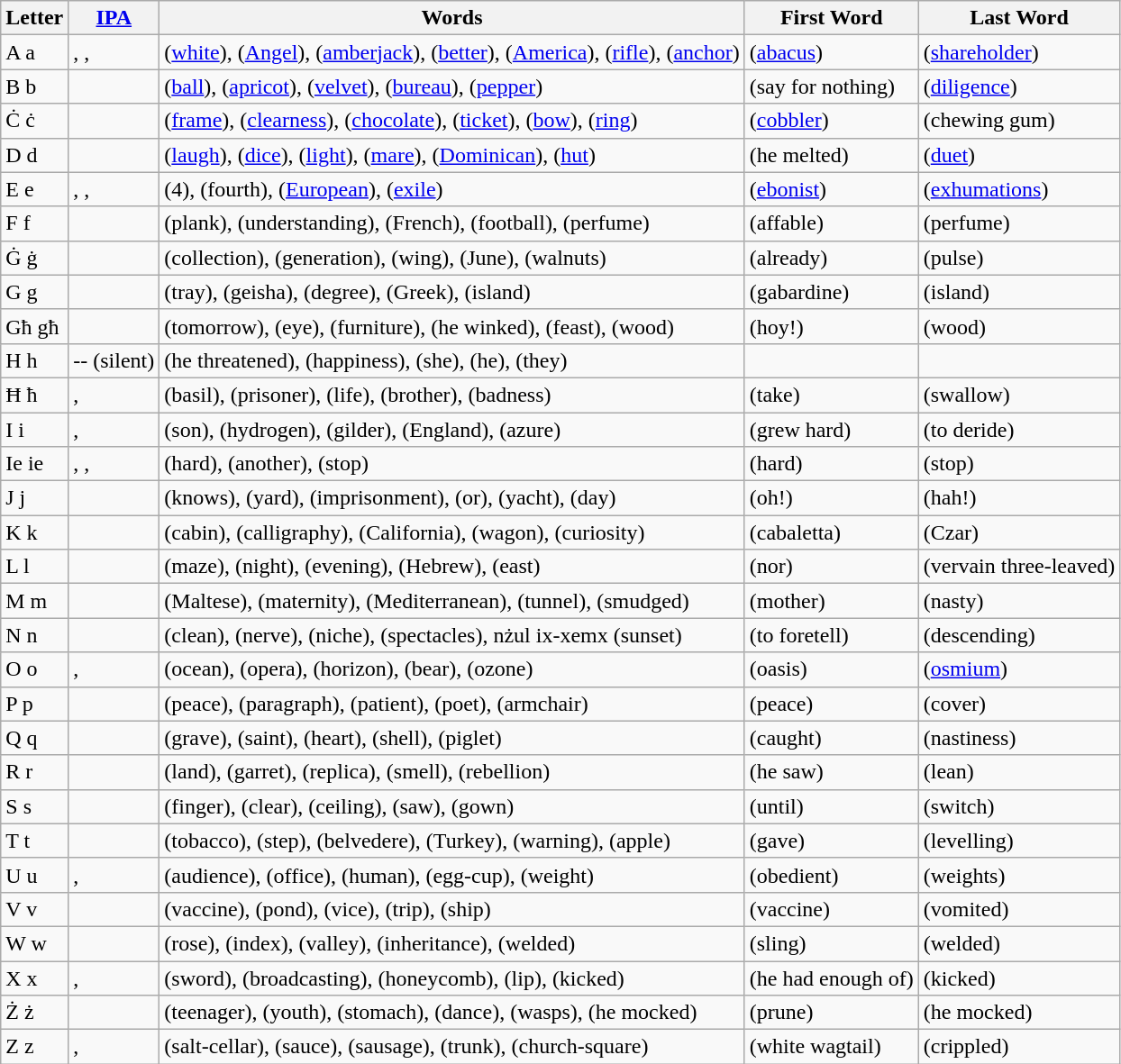<table class="wikitable">
<tr>
<th>Letter</th>
<th><a href='#'>IPA</a></th>
<th>Words</th>
<th>First Word</th>
<th>Last Word</th>
</tr>
<tr>
<td>A a</td>
<td>, , </td>
<td> (<a href='#'>white</a>),  (<a href='#'>Angel</a>),  (<a href='#'>amberjack</a>),  (<a href='#'>better</a>),  (<a href='#'>America</a>),  (<a href='#'>rifle</a>),  (<a href='#'>anchor</a>)</td>
<td> (<a href='#'>abacus</a>)</td>
<td> (<a href='#'>shareholder</a>)</td>
</tr>
<tr>
<td>B b</td>
<td></td>
<td> (<a href='#'>ball</a>),  (<a href='#'>apricot</a>),  (<a href='#'>velvet</a>),  (<a href='#'>bureau</a>),  (<a href='#'>pepper</a>)</td>
<td> (say for nothing)</td>
<td> (<a href='#'>diligence</a>)</td>
</tr>
<tr>
<td>Ċ ċ</td>
<td></td>
<td> (<a href='#'>frame</a>),  (<a href='#'>clearness</a>),  (<a href='#'>chocolate</a>),  (<a href='#'>ticket</a>),  (<a href='#'>bow</a>),  (<a href='#'>ring</a>)</td>
<td> (<a href='#'>cobbler</a>)</td>
<td> (chewing gum)</td>
</tr>
<tr>
<td>D d</td>
<td></td>
<td> (<a href='#'>laugh</a>),  (<a href='#'>dice</a>),  (<a href='#'>light</a>),  (<a href='#'>mare</a>),  (<a href='#'>Dominican</a>),  (<a href='#'>hut</a>)</td>
<td> (he melted)</td>
<td> (<a href='#'>duet</a>)</td>
</tr>
<tr>
<td>E e</td>
<td>, , </td>
<td> (4),  (fourth),  (<a href='#'>European</a>),  (<a href='#'>exile</a>)</td>
<td> (<a href='#'>ebonist</a>)</td>
<td> (<a href='#'>exhumations</a>)</td>
</tr>
<tr>
<td>F f</td>
<td></td>
<td> (plank),  (understanding),  (French),  (football),  (perfume)</td>
<td> (affable)</td>
<td> (perfume)</td>
</tr>
<tr>
<td>Ġ ġ</td>
<td></td>
<td> (collection),  (generation),  (wing),  (June),  (walnuts)</td>
<td> (already)</td>
<td> (pulse)</td>
</tr>
<tr>
<td>G g</td>
<td></td>
<td> (tray),  (geisha),  (degree),  (Greek),  (island)</td>
<td> (gabardine)</td>
<td> (island)</td>
</tr>
<tr>
<td>Għ għ</td>
<td></td>
<td> (tomorrow),  (eye),  (furniture),  (he winked),  (feast),  (wood)</td>
<td> (hoy!)</td>
<td> (wood)</td>
</tr>
<tr>
<td>H h</td>
<td>-- (silent)</td>
<td> (he threatened),  (happiness),  (she),  (he),  (they)</td>
<td></td>
<td></td>
</tr>
<tr>
<td>Ħ ħ</td>
<td>, </td>
<td> (basil),  (prisoner),  (life),  (brother),  (badness)</td>
<td> (take)</td>
<td> (swallow)</td>
</tr>
<tr>
<td>I i</td>
<td>, </td>
<td> (son),  (hydrogen),  (gilder),  (England),  (azure)</td>
<td> (grew hard)</td>
<td> (to deride)</td>
</tr>
<tr>
<td>Ie ie</td>
<td>, , </td>
<td> (hard),  (another),  (stop)</td>
<td> (hard)</td>
<td> (stop)</td>
</tr>
<tr>
<td>J j</td>
<td></td>
<td> (knows),  (yard),  (imprisonment),  (or),  (yacht),  (day)</td>
<td> (oh!)</td>
<td> (hah!)</td>
</tr>
<tr>
<td>K k</td>
<td></td>
<td> (cabin),  (calligraphy),  (California),  (wagon),  (curiosity)</td>
<td> (cabaletta)</td>
<td> (Czar)</td>
</tr>
<tr>
<td>L l</td>
<td></td>
<td> (maze),  (night),  (evening),  (Hebrew),  (east)</td>
<td> (nor)</td>
<td> (vervain three-leaved)</td>
</tr>
<tr>
<td>M m</td>
<td></td>
<td> (Maltese),  (maternity),  (Mediterranean),  (tunnel),  (smudged)</td>
<td> (mother)</td>
<td> (nasty)</td>
</tr>
<tr>
<td>N n</td>
<td></td>
<td> (clean),  (nerve),  (niche),  (spectacles), nżul ix-xemx (sunset)</td>
<td> (to foretell)</td>
<td> (descending)</td>
</tr>
<tr>
<td>O o</td>
<td>, </td>
<td> (ocean),  (opera),  (horizon),  (bear),  (ozone)</td>
<td> (oasis)</td>
<td> (<a href='#'>osmium</a>)</td>
</tr>
<tr>
<td>P p</td>
<td></td>
<td> (peace),  (paragraph),  (patient),  (poet),  (armchair)</td>
<td> (peace)</td>
<td> (cover)</td>
</tr>
<tr>
<td>Q q</td>
<td></td>
<td> (grave),  (saint),  (heart),  (shell),  (piglet)</td>
<td> (caught)</td>
<td> (nastiness)</td>
</tr>
<tr>
<td>R r</td>
<td></td>
<td> (land),  (garret),  (replica),  (smell),  (rebellion)</td>
<td> (he saw)</td>
<td> (lean)</td>
</tr>
<tr>
<td>S s</td>
<td></td>
<td> (finger),  (clear),  (ceiling),  (saw),  (gown)</td>
<td> (until)</td>
<td> (switch)</td>
</tr>
<tr>
<td>T t</td>
<td></td>
<td> (tobacco),  (step),  (belvedere),  (Turkey),  (warning),  (apple)</td>
<td> (gave)</td>
<td> (levelling)</td>
</tr>
<tr>
<td>U u</td>
<td>, </td>
<td> (audience),  (office),  (human),  (egg-cup),  (weight)</td>
<td> (obedient)</td>
<td> (weights)</td>
</tr>
<tr>
<td>V v</td>
<td></td>
<td> (vaccine),  (pond),  (vice),  (trip),  (ship)</td>
<td> (vaccine)</td>
<td> (vomited)</td>
</tr>
<tr>
<td>W w</td>
<td></td>
<td> (rose),  (index),  (valley),  (inheritance),  (welded)</td>
<td> (sling)</td>
<td> (welded)</td>
</tr>
<tr>
<td>X x</td>
<td>, </td>
<td> (sword),  (broadcasting),  (honeycomb),  (lip),  (kicked)</td>
<td> (he had enough of)</td>
<td> (kicked)</td>
</tr>
<tr>
<td>Ż ż</td>
<td></td>
<td> (teenager),  (youth),  (stomach),  (dance),  (wasps),  (he mocked)</td>
<td> (prune)</td>
<td> (he mocked)</td>
</tr>
<tr>
<td>Z z</td>
<td>, </td>
<td> (salt-cellar),  (sauce),  (sausage),  (trunk),  (church-square)</td>
<td> (white wagtail)</td>
<td> (crippled)</td>
</tr>
</table>
